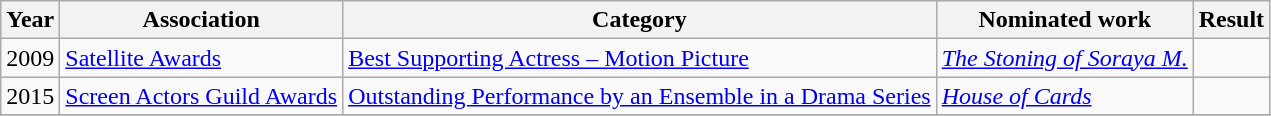<table class="wikitable sortable">
<tr>
<th>Year</th>
<th>Association</th>
<th>Category</th>
<th>Nominated work</th>
<th>Result</th>
</tr>
<tr>
<td>2009</td>
<td><a href='#'>Satellite Awards</a></td>
<td><a href='#'>Best Supporting Actress – Motion Picture</a></td>
<td><em><a href='#'>The Stoning of Soraya M.</a></em></td>
<td></td>
</tr>
<tr>
<td>2015</td>
<td><a href='#'>Screen Actors Guild Awards</a></td>
<td><a href='#'>Outstanding Performance by an Ensemble in a Drama Series</a></td>
<td><em><a href='#'>House of Cards</a></em></td>
<td></td>
</tr>
<tr>
</tr>
</table>
